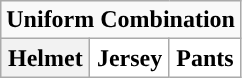<table class="wikitable">
<tr>
<td align="center" Colspan="3"><strong>Uniform Combination</strong></td>
</tr>
<tr align="center">
<th>Helmet</th>
<th style="background:#FFFFFF;">Jersey</th>
<th style="background:#FFFFFF;">Pants</th>
</tr>
</table>
